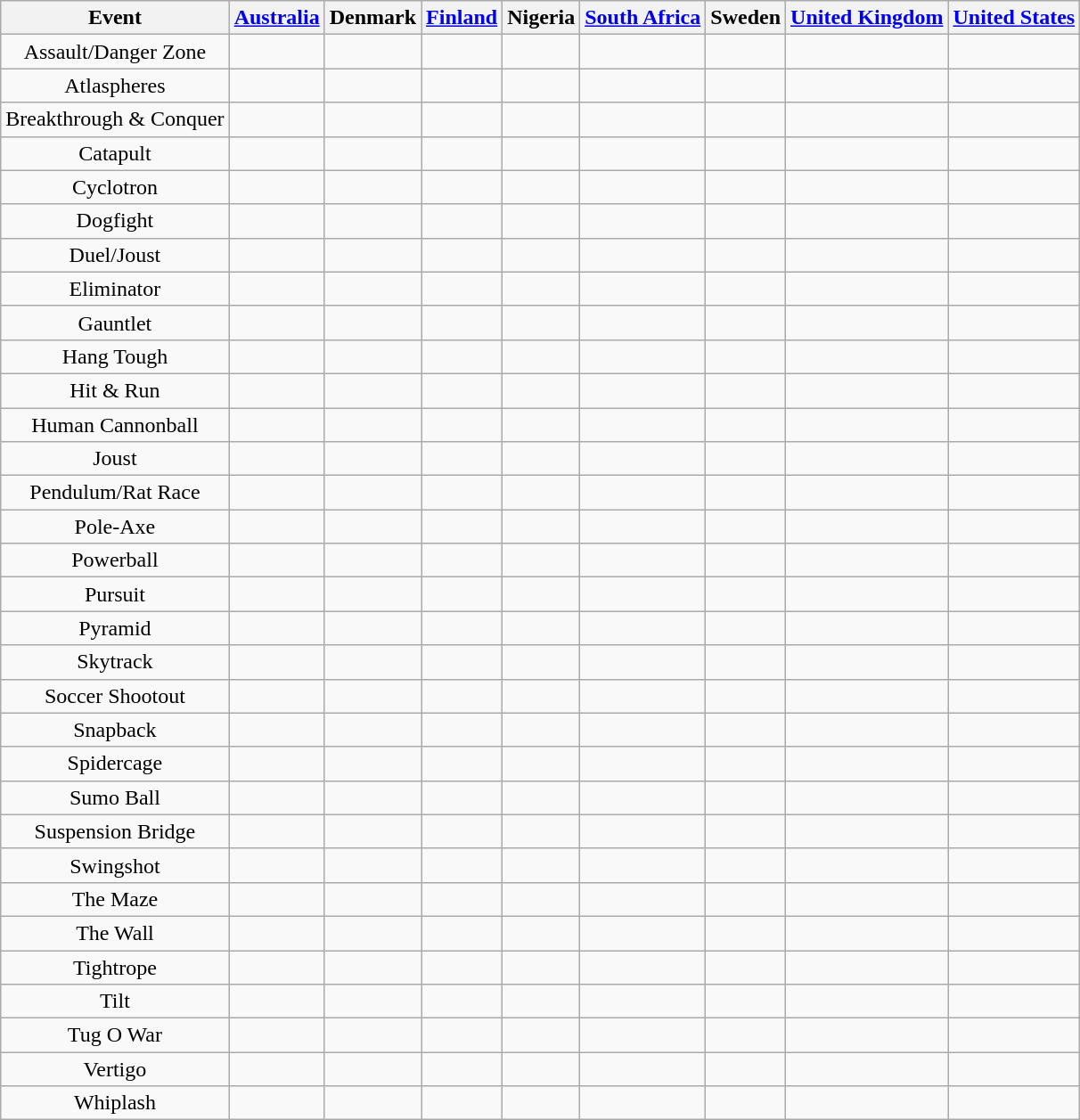<table class="wikitable sortable" style="text-align:center; line-height:18px;">
<tr>
<th>Event</th>
<th><a href='#'>Australia</a></th>
<th>Denmark</th>
<th><a href='#'>Finland</a></th>
<th>Nigeria</th>
<th><a href='#'>South Africa</a></th>
<th>Sweden</th>
<th><a href='#'>United Kingdom</a></th>
<th><a href='#'>United States</a></th>
</tr>
<tr>
<td>Assault/Danger Zone</td>
<td></td>
<td></td>
<td></td>
<td></td>
<td></td>
<td></td>
<td></td>
<td></td>
</tr>
<tr>
<td>Atlaspheres</td>
<td></td>
<td></td>
<td></td>
<td></td>
<td></td>
<td></td>
<td></td>
<td></td>
</tr>
<tr>
<td>Breakthrough & Conquer</td>
<td></td>
<td></td>
<td></td>
<td></td>
<td></td>
<td></td>
<td></td>
<td></td>
</tr>
<tr>
<td>Catapult</td>
<td></td>
<td></td>
<td></td>
<td></td>
<td></td>
<td></td>
<td></td>
<td></td>
</tr>
<tr>
<td>Cyclotron</td>
<td></td>
<td></td>
<td></td>
<td></td>
<td></td>
<td></td>
<td></td>
<td></td>
</tr>
<tr>
<td>Dogfight</td>
<td></td>
<td></td>
<td></td>
<td></td>
<td></td>
<td></td>
<td></td>
<td></td>
</tr>
<tr>
<td>Duel/Joust</td>
<td></td>
<td></td>
<td></td>
<td></td>
<td></td>
<td></td>
<td></td>
<td></td>
</tr>
<tr>
<td>Eliminator</td>
<td></td>
<td></td>
<td></td>
<td></td>
<td></td>
<td></td>
<td></td>
<td></td>
</tr>
<tr>
<td>Gauntlet</td>
<td></td>
<td></td>
<td></td>
<td></td>
<td></td>
<td></td>
<td></td>
<td></td>
</tr>
<tr>
<td>Hang Tough</td>
<td></td>
<td></td>
<td></td>
<td></td>
<td></td>
<td></td>
<td></td>
<td></td>
</tr>
<tr>
<td>Hit & Run</td>
<td></td>
<td></td>
<td></td>
<td></td>
<td></td>
<td></td>
<td></td>
<td></td>
</tr>
<tr>
<td>Human Cannonball</td>
<td></td>
<td></td>
<td></td>
<td></td>
<td></td>
<td></td>
<td></td>
<td></td>
</tr>
<tr>
<td>Joust</td>
<td></td>
<td></td>
<td></td>
<td></td>
<td></td>
<td></td>
<td></td>
<td></td>
</tr>
<tr>
<td>Pendulum/Rat Race</td>
<td></td>
<td></td>
<td></td>
<td></td>
<td></td>
<td></td>
<td></td>
<td></td>
</tr>
<tr>
<td>Pole-Axe</td>
<td></td>
<td></td>
<td></td>
<td></td>
<td></td>
<td></td>
<td></td>
<td></td>
</tr>
<tr>
<td>Powerball</td>
<td></td>
<td></td>
<td></td>
<td></td>
<td></td>
<td></td>
<td></td>
<td></td>
</tr>
<tr>
<td>Pursuit</td>
<td></td>
<td></td>
<td></td>
<td></td>
<td></td>
<td></td>
<td></td>
<td></td>
</tr>
<tr>
<td>Pyramid</td>
<td></td>
<td></td>
<td></td>
<td></td>
<td></td>
<td></td>
<td></td>
<td></td>
</tr>
<tr>
<td>Skytrack</td>
<td></td>
<td></td>
<td></td>
<td></td>
<td></td>
<td></td>
<td></td>
<td></td>
</tr>
<tr>
<td>Soccer Shootout</td>
<td></td>
<td></td>
<td></td>
<td></td>
<td></td>
<td></td>
<td></td>
<td></td>
</tr>
<tr>
<td>Snapback</td>
<td></td>
<td></td>
<td></td>
<td></td>
<td></td>
<td></td>
<td></td>
<td></td>
</tr>
<tr>
<td>Spidercage</td>
<td></td>
<td></td>
<td></td>
<td></td>
<td></td>
<td></td>
<td></td>
<td></td>
</tr>
<tr>
<td>Sumo Ball</td>
<td></td>
<td></td>
<td></td>
<td></td>
<td></td>
<td></td>
<td></td>
<td></td>
</tr>
<tr>
<td>Suspension Bridge</td>
<td></td>
<td></td>
<td></td>
<td></td>
<td></td>
<td></td>
<td></td>
<td></td>
</tr>
<tr>
<td>Swingshot</td>
<td></td>
<td></td>
<td></td>
<td></td>
<td></td>
<td></td>
<td></td>
<td></td>
</tr>
<tr>
<td>The Maze</td>
<td></td>
<td></td>
<td></td>
<td></td>
<td></td>
<td></td>
<td></td>
<td></td>
</tr>
<tr>
<td>The Wall</td>
<td></td>
<td></td>
<td></td>
<td></td>
<td></td>
<td></td>
<td></td>
<td></td>
</tr>
<tr>
<td>Tightrope</td>
<td></td>
<td></td>
<td></td>
<td></td>
<td></td>
<td></td>
<td></td>
<td></td>
</tr>
<tr>
<td>Tilt</td>
<td></td>
<td></td>
<td></td>
<td></td>
<td></td>
<td></td>
<td></td>
<td></td>
</tr>
<tr>
<td>Tug O War</td>
<td></td>
<td></td>
<td></td>
<td></td>
<td></td>
<td></td>
<td></td>
<td></td>
</tr>
<tr>
<td>Vertigo</td>
<td></td>
<td></td>
<td></td>
<td></td>
<td></td>
<td></td>
<td></td>
<td></td>
</tr>
<tr>
<td>Whiplash</td>
<td></td>
<td></td>
<td></td>
<td></td>
<td></td>
<td></td>
<td></td>
<td></td>
</tr>
</table>
